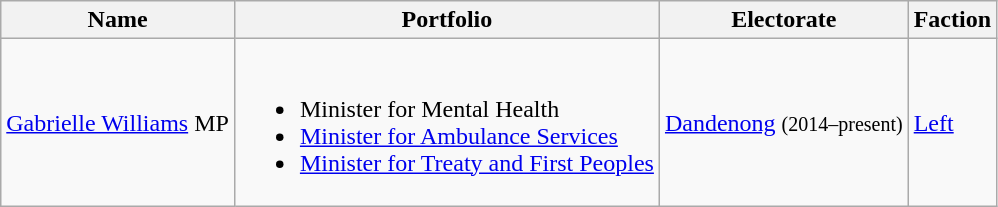<table class="wikitable">
<tr>
<th><strong>Name</strong></th>
<th><strong>Portfolio</strong></th>
<th><strong>Electorate</strong></th>
<th><strong>Faction</strong></th>
</tr>
<tr>
<td><a href='#'>Gabrielle Williams</a> MP</td>
<td><br><ul><li>Minister for Mental Health</li><li><a href='#'>Minister for Ambulance Services</a></li><li><a href='#'>Minister for Treaty and First Peoples</a></li></ul></td>
<td><a href='#'>Dandenong</a> <small>(2014–present)</small></td>
<td><a href='#'>Left</a></td>
</tr>
</table>
